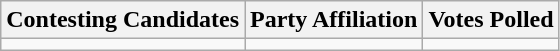<table class="wikitable sortable">
<tr>
<th>Contesting Candidates</th>
<th>Party Affiliation</th>
<th>Votes Polled</th>
</tr>
<tr>
<td></td>
<td></td>
<td></td>
</tr>
</table>
